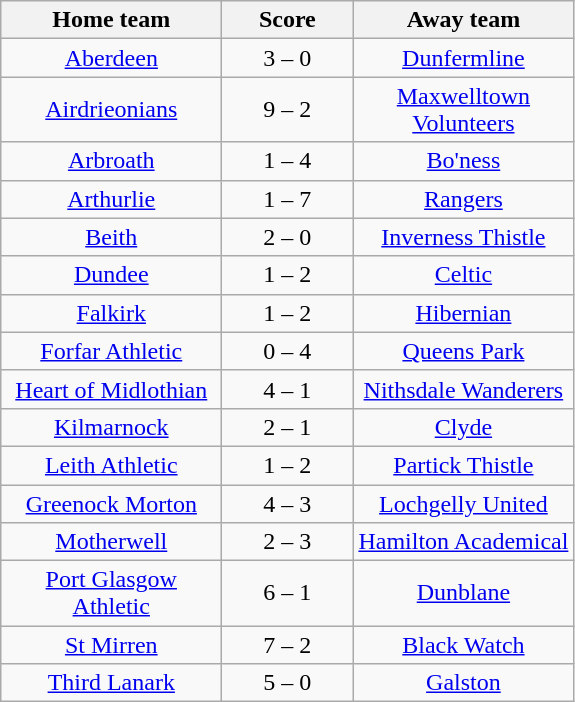<table class="wikitable" style="text-align: center">
<tr>
<th width=140>Home team</th>
<th width=80>Score</th>
<th width=140>Away team</th>
</tr>
<tr>
<td><a href='#'>Aberdeen</a></td>
<td>3 – 0</td>
<td><a href='#'>Dunfermline</a></td>
</tr>
<tr>
<td><a href='#'>Airdrieonians</a></td>
<td>9 – 2</td>
<td><a href='#'>Maxwelltown Volunteers</a></td>
</tr>
<tr>
<td><a href='#'>Arbroath</a></td>
<td>1 – 4</td>
<td><a href='#'>Bo'ness</a></td>
</tr>
<tr>
<td><a href='#'>Arthurlie</a></td>
<td>1 – 7</td>
<td><a href='#'>Rangers</a></td>
</tr>
<tr>
<td><a href='#'>Beith</a></td>
<td>2 – 0</td>
<td><a href='#'>Inverness Thistle</a></td>
</tr>
<tr>
<td><a href='#'>Dundee</a></td>
<td>1 – 2</td>
<td><a href='#'>Celtic</a></td>
</tr>
<tr>
<td><a href='#'>Falkirk</a></td>
<td>1 – 2</td>
<td><a href='#'>Hibernian</a></td>
</tr>
<tr>
<td><a href='#'>Forfar Athletic</a></td>
<td>0 – 4</td>
<td><a href='#'>Queens Park</a></td>
</tr>
<tr>
<td><a href='#'>Heart of Midlothian</a></td>
<td>4 – 1</td>
<td><a href='#'>Nithsdale Wanderers</a></td>
</tr>
<tr>
<td><a href='#'>Kilmarnock</a></td>
<td>2 – 1</td>
<td><a href='#'>Clyde</a></td>
</tr>
<tr>
<td><a href='#'>Leith Athletic</a></td>
<td>1 – 2</td>
<td><a href='#'>Partick Thistle</a></td>
</tr>
<tr>
<td><a href='#'>Greenock Morton</a></td>
<td>4 – 3</td>
<td><a href='#'>Lochgelly United</a></td>
</tr>
<tr>
<td><a href='#'>Motherwell</a></td>
<td>2 – 3</td>
<td><a href='#'>Hamilton Academical</a></td>
</tr>
<tr>
<td><a href='#'>Port Glasgow Athletic</a></td>
<td>6 – 1</td>
<td><a href='#'>Dunblane</a></td>
</tr>
<tr>
<td><a href='#'>St Mirren</a></td>
<td>7 – 2</td>
<td><a href='#'>Black Watch</a></td>
</tr>
<tr>
<td><a href='#'>Third Lanark</a></td>
<td>5 – 0</td>
<td><a href='#'>Galston</a></td>
</tr>
</table>
